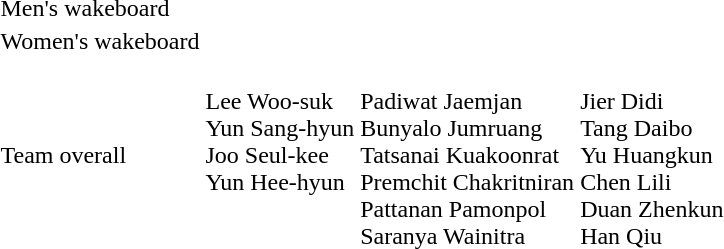<table>
<tr>
<td>Men's wakeboard</td>
<td></td>
<td></td>
<td></td>
</tr>
<tr>
<td>Women's wakeboard</td>
<td></td>
<td></td>
<td></td>
</tr>
<tr>
<td>Team overall</td>
<td valign=top><br>Lee Woo-suk<br>Yun Sang-hyun<br>Joo Seul-kee<br>Yun Hee-hyun</td>
<td><br>Padiwat Jaemjan<br>Bunyalo Jumruang<br>Tatsanai Kuakoonrat<br>Premchit Chakritniran<br>Pattanan Pamonpol<br>Saranya Wainitra</td>
<td><br>Jier Didi<br>Tang Daibo<br>Yu Huangkun<br>Chen Lili<br>Duan Zhenkun<br>Han Qiu</td>
</tr>
</table>
